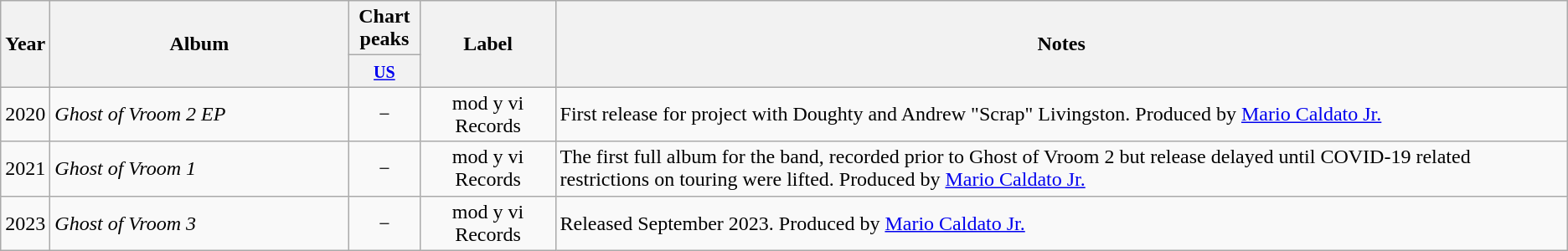<table class="wikitable">
<tr>
<th rowspan="2">Year</th>
<th rowspan="2" style="width:230px;">Album</th>
<th>Chart peaks</th>
<th rowspan="2" style="width:100px;">Label</th>
<th rowspan="2">Notes</th>
</tr>
<tr>
<th style="width:50px;"><small><a href='#'>US</a></small></th>
</tr>
<tr>
<td>2020</td>
<td><em>Ghost of Vroom 2 EP</em></td>
<td style="text-align:center;">−</td>
<td style="text-align:center;">mod y vi Records</td>
<td>First release for project with Doughty and Andrew "Scrap" Livingston. Produced by <a href='#'>Mario Caldato Jr.</a></td>
</tr>
<tr>
<td>2021</td>
<td><em>Ghost of Vroom 1</em></td>
<td style="text-align:center;">−</td>
<td style="text-align:center;">mod y vi Records</td>
<td>The first full album for the band, recorded prior to Ghost of Vroom 2 but release delayed until COVID-19 related restrictions on touring were lifted. Produced by <a href='#'>Mario Caldato Jr.</a></td>
</tr>
<tr>
<td>2023</td>
<td><em>Ghost of Vroom 3</em></td>
<td style="text-align:center;">−</td>
<td style="text-align:center;">mod y vi Records</td>
<td>Released September 2023. Produced by <a href='#'>Mario Caldato Jr.</a></td>
</tr>
</table>
